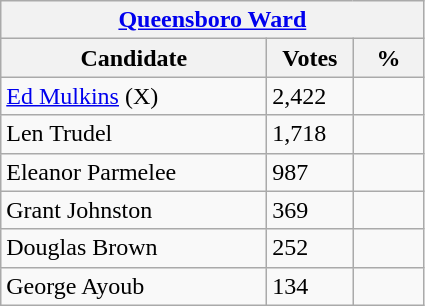<table class="wikitable">
<tr>
<th colspan="3"><a href='#'>Queensboro Ward</a></th>
</tr>
<tr>
<th style="width: 170px">Candidate</th>
<th style="width: 50px">Votes</th>
<th style="width: 40px">%</th>
</tr>
<tr>
<td><a href='#'>Ed Mulkins</a> (X)</td>
<td>2,422</td>
<td></td>
</tr>
<tr>
<td>Len Trudel</td>
<td>1,718</td>
<td></td>
</tr>
<tr>
<td>Eleanor Parmelee</td>
<td>987</td>
<td></td>
</tr>
<tr>
<td>Grant Johnston</td>
<td>369</td>
<td></td>
</tr>
<tr>
<td>Douglas Brown</td>
<td>252</td>
<td></td>
</tr>
<tr>
<td>George Ayoub</td>
<td>134</td>
<td></td>
</tr>
</table>
